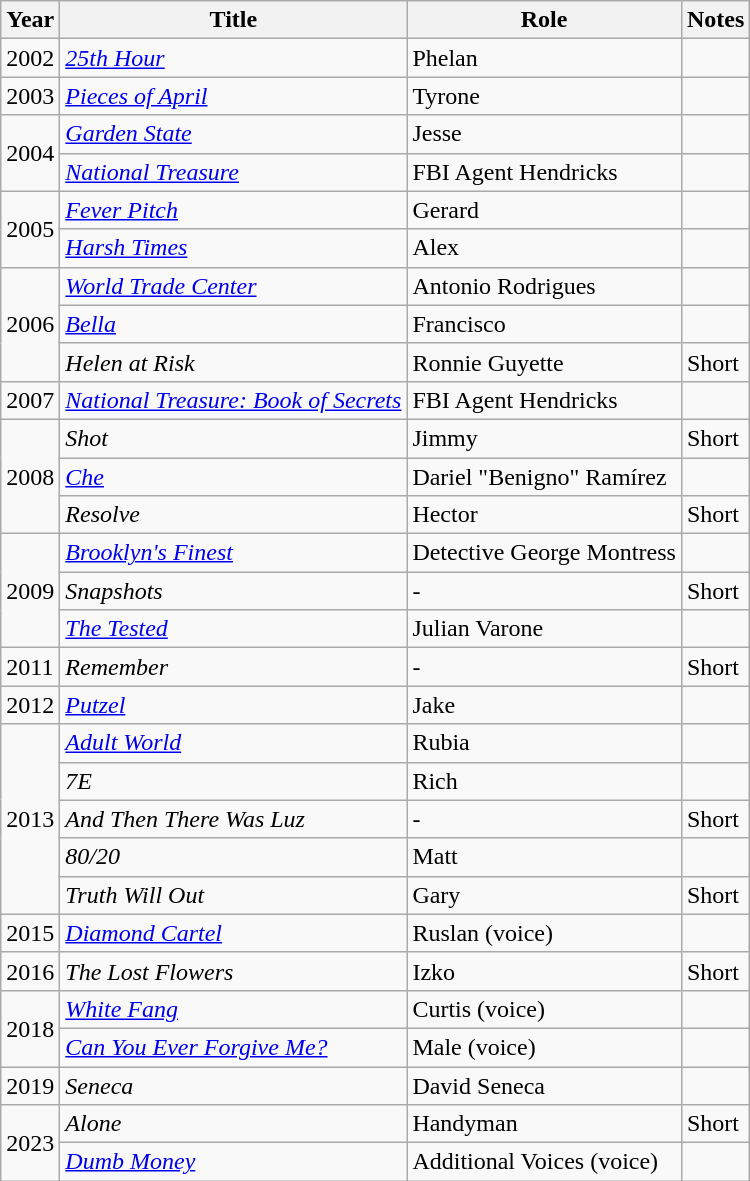<table class="wikitable sortable">
<tr>
<th>Year</th>
<th>Title</th>
<th>Role</th>
<th>Notes</th>
</tr>
<tr>
<td>2002</td>
<td><em><a href='#'>25th Hour</a></em></td>
<td>Phelan</td>
<td></td>
</tr>
<tr>
<td>2003</td>
<td><em><a href='#'>Pieces of April</a></em></td>
<td>Tyrone</td>
<td></td>
</tr>
<tr>
<td rowspan="2">2004</td>
<td><em><a href='#'>Garden State</a></em></td>
<td>Jesse</td>
<td></td>
</tr>
<tr>
<td><em><a href='#'>National Treasure</a></em></td>
<td>FBI Agent Hendricks</td>
<td></td>
</tr>
<tr>
<td rowspan="2">2005</td>
<td><em><a href='#'>Fever Pitch</a></em></td>
<td>Gerard</td>
<td></td>
</tr>
<tr>
<td><em><a href='#'>Harsh Times</a></em></td>
<td>Alex</td>
<td></td>
</tr>
<tr>
<td rowspan="3">2006</td>
<td><em><a href='#'>World Trade Center</a></em></td>
<td>Antonio Rodrigues</td>
<td></td>
</tr>
<tr>
<td><em><a href='#'>Bella</a></em></td>
<td>Francisco</td>
<td></td>
</tr>
<tr>
<td><em>Helen at Risk</em></td>
<td>Ronnie Guyette</td>
<td>Short</td>
</tr>
<tr>
<td>2007</td>
<td><em><a href='#'>National Treasure: Book of Secrets</a></em></td>
<td>FBI Agent Hendricks</td>
<td></td>
</tr>
<tr>
<td rowspan="3">2008</td>
<td><em>Shot</em></td>
<td>Jimmy</td>
<td>Short</td>
</tr>
<tr>
<td><em><a href='#'>Che</a></em></td>
<td>Dariel "Benigno" Ramírez</td>
<td></td>
</tr>
<tr>
<td><em>Resolve</em></td>
<td>Hector</td>
<td>Short</td>
</tr>
<tr>
<td rowspan="3">2009</td>
<td><em><a href='#'>Brooklyn's Finest</a></em></td>
<td>Detective George Montress</td>
<td></td>
</tr>
<tr>
<td><em>Snapshots</em></td>
<td>-</td>
<td>Short</td>
</tr>
<tr>
<td><em><a href='#'>The Tested</a></em></td>
<td>Julian Varone</td>
<td></td>
</tr>
<tr>
<td>2011</td>
<td><em>Remember</em></td>
<td>-</td>
<td>Short</td>
</tr>
<tr>
<td>2012</td>
<td><em><a href='#'>Putzel</a></em></td>
<td>Jake</td>
<td></td>
</tr>
<tr>
<td rowspan="5">2013</td>
<td><em><a href='#'>Adult World</a></em></td>
<td>Rubia</td>
<td></td>
</tr>
<tr>
<td><em>7E</em></td>
<td>Rich</td>
<td></td>
</tr>
<tr>
<td><em>And Then There Was Luz</em></td>
<td>-</td>
<td>Short</td>
</tr>
<tr>
<td><em>80/20</em></td>
<td>Matt</td>
<td></td>
</tr>
<tr>
<td><em>Truth Will Out</em></td>
<td>Gary</td>
<td>Short</td>
</tr>
<tr>
<td>2015</td>
<td><em><a href='#'>Diamond Cartel</a></em></td>
<td>Ruslan (voice)</td>
<td></td>
</tr>
<tr>
<td>2016</td>
<td><em>The Lost Flowers</em></td>
<td>Izko</td>
<td>Short</td>
</tr>
<tr>
<td rowspan="2">2018</td>
<td><em><a href='#'>White Fang</a></em></td>
<td>Curtis (voice)</td>
<td></td>
</tr>
<tr>
<td><em><a href='#'>Can You Ever Forgive Me?</a></em></td>
<td>Male (voice)</td>
<td></td>
</tr>
<tr>
<td>2019</td>
<td><em>Seneca</em></td>
<td>David Seneca</td>
<td></td>
</tr>
<tr>
<td rowspan="2">2023</td>
<td><em>Alone</em></td>
<td>Handyman</td>
<td>Short</td>
</tr>
<tr>
<td><em><a href='#'>Dumb Money</a></em></td>
<td>Additional Voices (voice)</td>
<td></td>
</tr>
</table>
